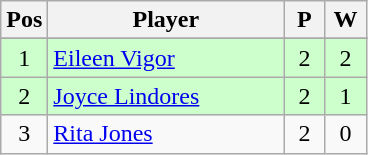<table class="wikitable">
<tr>
<th width=20>Pos</th>
<th width=150>Player</th>
<th width=20>P</th>
<th width=20>W</th>
</tr>
<tr>
</tr>
<tr align=center style="background: #ccffcc;">
<td>1</td>
<td align="left"> <a href='#'>Eileen Vigor</a></td>
<td>2</td>
<td>2</td>
</tr>
<tr align=center style="background: #ccffcc;">
<td>2</td>
<td align="left"> <a href='#'>Joyce Lindores</a></td>
<td>2</td>
<td>1</td>
</tr>
<tr align=center>
<td>3</td>
<td align="left"> <a href='#'>Rita Jones</a></td>
<td>2</td>
<td>0</td>
</tr>
</table>
